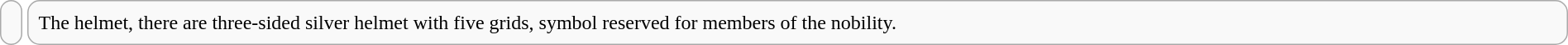<table style="border-spacing:4px; margin:1em -4px 3px;">
<tr>
<td style="border:1px solid #aaa; vertical-align:middle; color:#000; padding:5px 8px; border-radius:10px; background:#f9f9f9;"></td>
<td style="width:100%; border:1px solid #aaa; background:#f9f9f9; vertical-align:middle; padding:8px; border-radius:10px;">The helmet, there are three-sided silver helmet with five grids, symbol reserved for members of the nobility.</td>
</tr>
</table>
